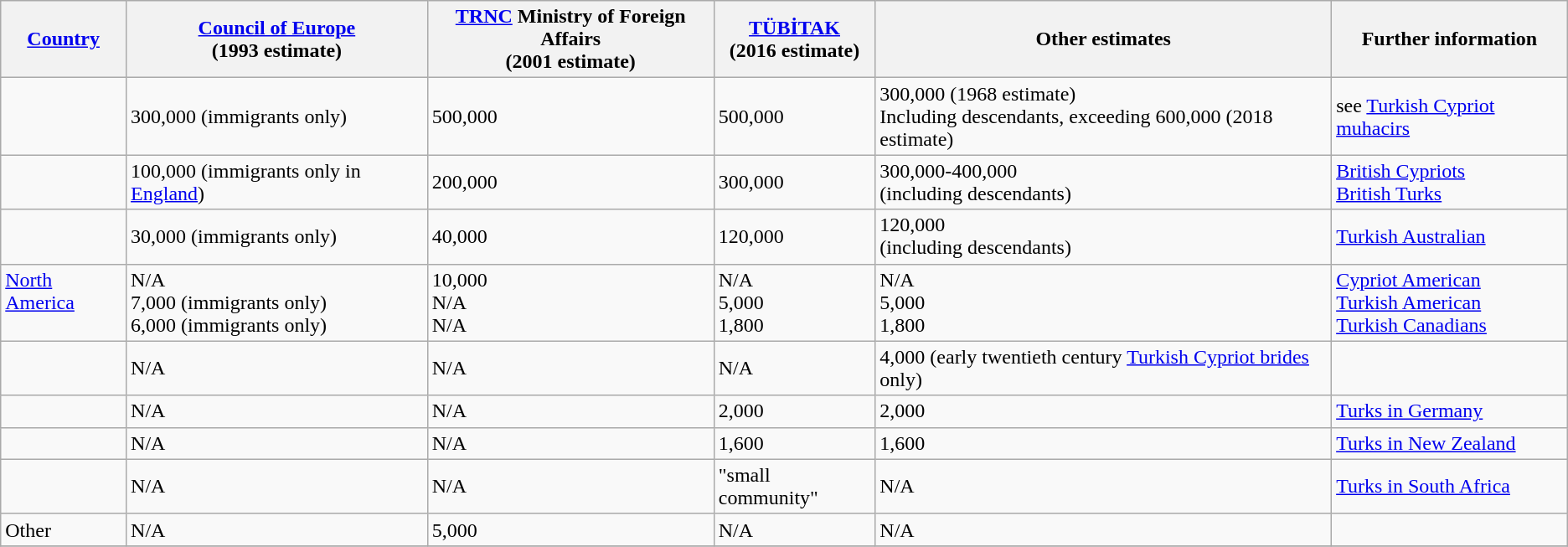<table class="wikitable sortable">
<tr>
<th><a href='#'>Country</a></th>
<th><a href='#'>Council of Europe</a> <br>(1993 estimate)</th>
<th><a href='#'>TRNC</a> Ministry of Foreign Affairs <br> (2001 estimate)</th>
<th><a href='#'>TÜBİTAK</a> <br> (2016 estimate)</th>
<th>Other estimates</th>
<th>Further information</th>
</tr>
<tr>
<td></td>
<td>300,000 (immigrants only)</td>
<td>500,000</td>
<td>500,000</td>
<td>300,000 (1968 estimate) <br> Including descendants, exceeding 600,000 (2018 estimate)</td>
<td>see <a href='#'>Turkish Cypriot muhacirs</a></td>
</tr>
<tr>
<td></td>
<td>100,000 (immigrants only in <a href='#'>England</a>)</td>
<td>200,000</td>
<td>300,000</td>
<td>300,000-400,000 <br> (including descendants)</td>
<td><a href='#'>British Cypriots</a> <br> <a href='#'>British Turks</a></td>
</tr>
<tr>
<td></td>
<td>30,000 (immigrants only)</td>
<td>40,000</td>
<td>120,000</td>
<td>120,000 <br> (including descendants)</td>
<td><a href='#'>Turkish Australian</a></td>
</tr>
<tr>
<td><a href='#'>North America</a> <br>  <br> </td>
<td>N/A<br>7,000 (immigrants only) <br>6,000 (immigrants only)</td>
<td>10,000 <br> N/A <br> N/A</td>
<td>N/A <br> 5,000 <br> 1,800</td>
<td>N/A <br> 5,000 <br> 1,800</td>
<td><a href='#'>Cypriot American</a> <br> <a href='#'>Turkish American</a> <br> <a href='#'>Turkish Canadians</a></td>
</tr>
<tr>
<td></td>
<td>N/A</td>
<td>N/A</td>
<td>N/A</td>
<td>4,000 (early twentieth century <a href='#'>Turkish Cypriot brides</a> only)</td>
<td></td>
</tr>
<tr>
<td></td>
<td>N/A</td>
<td>N/A</td>
<td>2,000</td>
<td>2,000</td>
<td><a href='#'>Turks in Germany</a></td>
</tr>
<tr>
<td></td>
<td>N/A</td>
<td>N/A</td>
<td>1,600</td>
<td>1,600</td>
<td><a href='#'>Turks in New Zealand</a></td>
</tr>
<tr>
<td></td>
<td>N/A</td>
<td>N/A</td>
<td>"small community"</td>
<td>N/A</td>
<td><a href='#'>Turks in South Africa</a></td>
</tr>
<tr>
<td>Other</td>
<td>N/A</td>
<td>5,000</td>
<td>N/A</td>
<td>N/A</td>
<td></td>
</tr>
<tr>
</tr>
</table>
